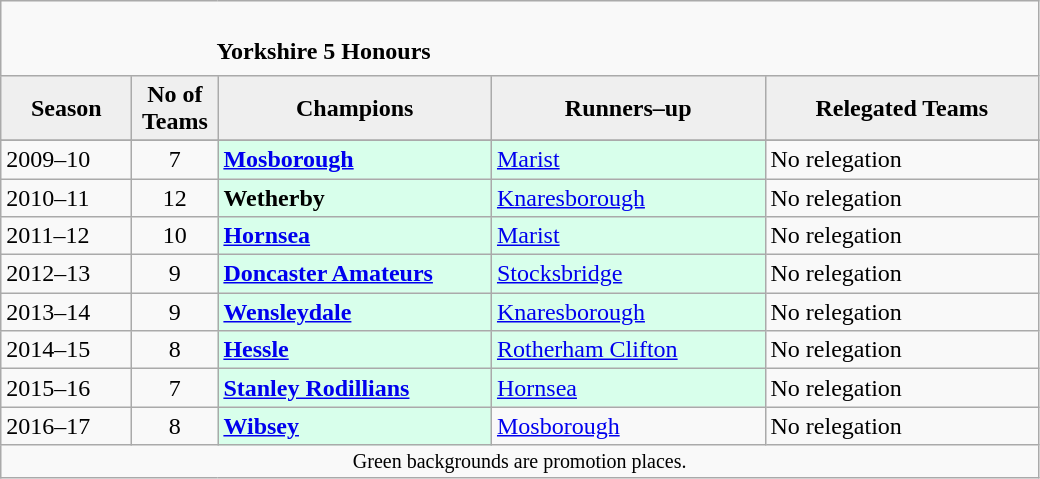<table class="wikitable" style="text-align: left;">
<tr>
<td colspan="11" cellpadding="0" cellspacing="0"><br><table border="0" style="width:100%;" cellpadding="0" cellspacing="0">
<tr>
<td style="width:20%; border:0;"></td>
<td style="border:0;"><strong>Yorkshire 5 Honours</strong></td>
<td style="width:20%; border:0;"></td>
</tr>
</table>
</td>
</tr>
<tr>
<th style="background:#efefef; width:80px;">Season</th>
<th style="background:#efefef; width:50px;">No of Teams</th>
<th style="background:#efefef; width:175px;">Champions</th>
<th style="background:#efefef; width:175px;">Runners–up</th>
<th style="background:#efefef; width:175px;">Relegated Teams</th>
</tr>
<tr align=left>
</tr>
<tr>
<td>2009–10</td>
<td style="text-align: center;">7</td>
<td style="background:#d8ffeb;"><strong><a href='#'>Mosborough</a></strong></td>
<td style="background:#d8ffeb;"><a href='#'>Marist</a></td>
<td>No relegation</td>
</tr>
<tr>
<td>2010–11</td>
<td style="text-align: center;">12</td>
<td style="background:#d8ffeb;"><strong>Wetherby</strong></td>
<td style="background:#d8ffeb;"><a href='#'>Knaresborough</a></td>
<td>No relegation</td>
</tr>
<tr>
<td>2011–12</td>
<td style="text-align: center;">10</td>
<td style="background:#d8ffeb;"><strong><a href='#'>Hornsea</a></strong></td>
<td style="background:#d8ffeb;"><a href='#'>Marist</a></td>
<td>No relegation</td>
</tr>
<tr>
<td>2012–13</td>
<td style="text-align: center;">9</td>
<td style="background:#d8ffeb;"><strong><a href='#'>Doncaster Amateurs</a></strong></td>
<td style="background:#d8ffeb;"><a href='#'>Stocksbridge</a></td>
<td>No relegation</td>
</tr>
<tr>
<td>2013–14</td>
<td style="text-align: center;">9</td>
<td style="background:#d8ffeb;"><strong><a href='#'>Wensleydale</a></strong></td>
<td style="background:#d8ffeb;"><a href='#'>Knaresborough</a></td>
<td>No relegation</td>
</tr>
<tr>
<td>2014–15</td>
<td style="text-align: center;">8</td>
<td style="background:#d8ffeb;"><strong><a href='#'>Hessle</a></strong></td>
<td style="background:#d8ffeb;"><a href='#'>Rotherham Clifton</a></td>
<td>No relegation</td>
</tr>
<tr>
<td>2015–16</td>
<td style="text-align: center;">7</td>
<td style="background:#d8ffeb;"><strong><a href='#'>Stanley Rodillians</a></strong></td>
<td style="background:#d8ffeb;"><a href='#'>Hornsea</a></td>
<td>No relegation</td>
</tr>
<tr>
<td>2016–17</td>
<td style="text-align: center;">8</td>
<td style="background:#d8ffeb;"><strong><a href='#'>Wibsey</a></strong></td>
<td><a href='#'>Mosborough</a></td>
<td>No relegation</td>
</tr>
<tr>
<td colspan="15"  style="border:0; font-size:smaller; text-align:center;">Green backgrounds are promotion places.</td>
</tr>
</table>
